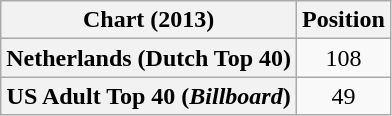<table class="wikitable plainrowheaders" style="text-align:center">
<tr>
<th scope="col">Chart (2013)</th>
<th scope="col">Position</th>
</tr>
<tr>
<th scope="row">Netherlands (Dutch Top 40)</th>
<td>108</td>
</tr>
<tr>
<th scope="row">US Adult Top 40 (<em>Billboard</em>)</th>
<td>49</td>
</tr>
</table>
